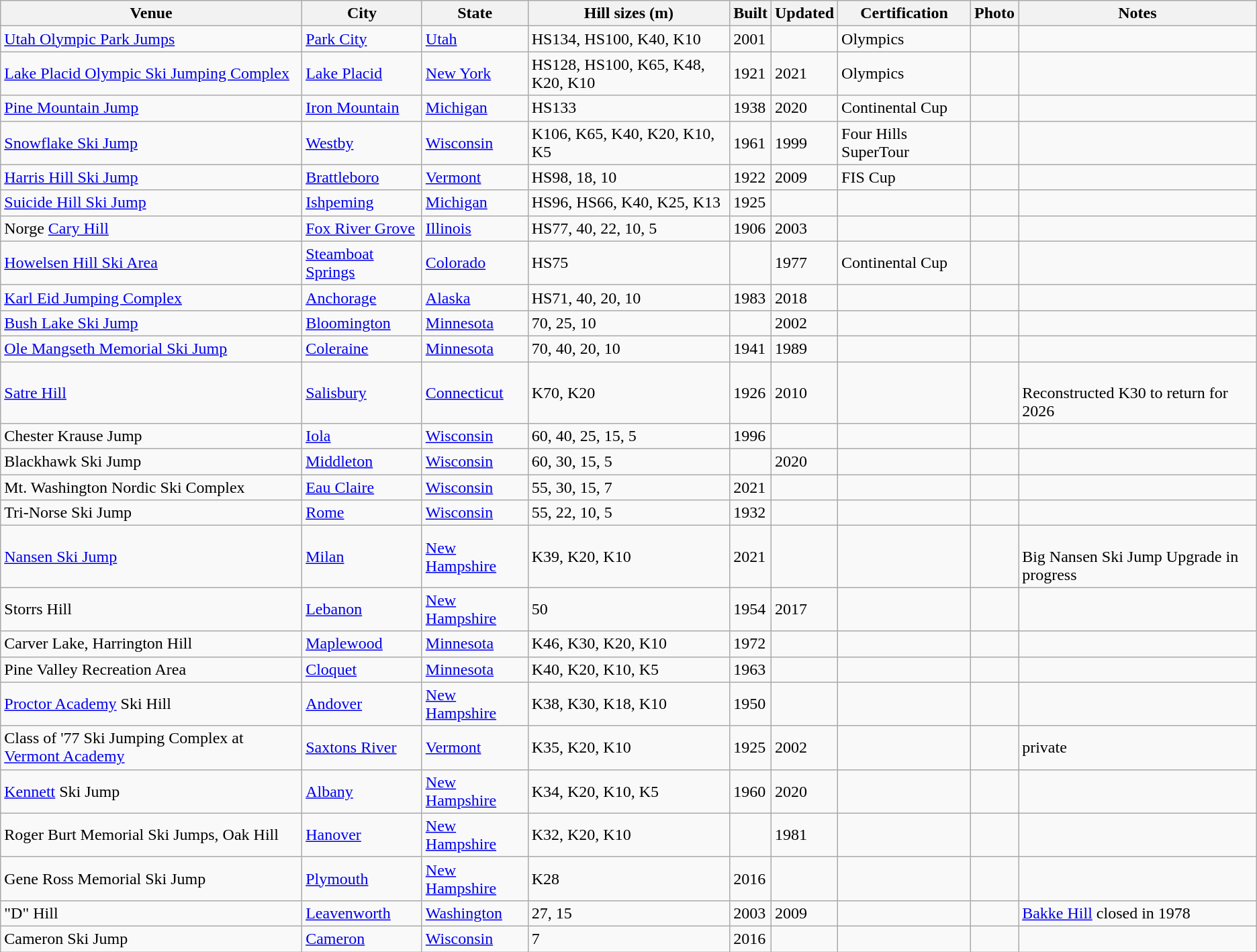<table class="wikitable plainrowheaders sortable">
<tr>
<th scope=col>Venue</th>
<th scope=col>City</th>
<th scope=col>State</th>
<th scope=col>Hill sizes (m)</th>
<th scope=col>Built</th>
<th scope=col>Updated</th>
<th scope=col>Certification</th>
<th scope=col class=unsortable>Photo</th>
<th scope=col class=unsortable>Notes</th>
</tr>
<tr>
<td><a href='#'>Utah Olympic Park Jumps</a></td>
<td><a href='#'>Park City</a></td>
<td><a href='#'>Utah</a></td>
<td>HS134, HS100, K40, K10</td>
<td>2001</td>
<td></td>
<td>Olympics</td>
<td></td>
<td></td>
</tr>
<tr>
<td><a href='#'>Lake Placid Olympic Ski Jumping Complex</a></td>
<td><a href='#'>Lake Placid</a></td>
<td><a href='#'>New York</a></td>
<td>HS128, HS100, K65, K48, K20, K10</td>
<td>1921</td>
<td>2021</td>
<td>Olympics</td>
<td></td>
<td></td>
</tr>
<tr>
<td><a href='#'>Pine Mountain Jump</a></td>
<td><a href='#'>Iron Mountain</a></td>
<td><a href='#'>Michigan</a></td>
<td>HS133</td>
<td>1938</td>
<td>2020</td>
<td>Continental Cup</td>
<td></td>
<td></td>
</tr>
<tr>
<td><a href='#'>Snowflake Ski Jump</a></td>
<td><a href='#'>Westby</a></td>
<td><a href='#'>Wisconsin</a></td>
<td>K106, K65, K40, K20, K10, K5</td>
<td>1961</td>
<td>1999</td>
<td>Four Hills SuperTour</td>
<td></td>
<td></td>
</tr>
<tr>
<td><a href='#'>Harris Hill Ski Jump</a></td>
<td><a href='#'>Brattleboro</a></td>
<td><a href='#'>Vermont</a></td>
<td>HS98, 18, 10</td>
<td>1922</td>
<td>2009</td>
<td>FIS Cup</td>
<td></td>
<td></td>
</tr>
<tr>
<td><a href='#'>Suicide Hill Ski Jump</a></td>
<td><a href='#'>Ishpeming</a></td>
<td><a href='#'>Michigan</a></td>
<td>HS96, HS66, K40, K25, K13</td>
<td>1925</td>
<td></td>
<td></td>
<td></td>
<td></td>
</tr>
<tr>
<td>Norge <a href='#'>Cary Hill</a></td>
<td><a href='#'>Fox River Grove</a></td>
<td><a href='#'>Illinois</a></td>
<td>HS77, 40, 22, 10, 5</td>
<td>1906</td>
<td>2003</td>
<td></td>
<td></td>
<td></td>
</tr>
<tr>
<td><a href='#'>Howelsen Hill Ski Area</a></td>
<td><a href='#'>Steamboat Springs</a></td>
<td><a href='#'>Colorado</a></td>
<td>HS75</td>
<td></td>
<td>1977</td>
<td>Continental Cup</td>
<td></td>
<td></td>
</tr>
<tr>
<td><a href='#'>Karl Eid Jumping Complex</a></td>
<td><a href='#'>Anchorage</a></td>
<td><a href='#'>Alaska</a></td>
<td>HS71, 40, 20, 10</td>
<td>1983</td>
<td>2018</td>
<td></td>
<td></td>
<td></td>
</tr>
<tr>
<td><a href='#'>Bush Lake Ski Jump</a></td>
<td><a href='#'>Bloomington</a></td>
<td><a href='#'>Minnesota</a></td>
<td>70, 25, 10</td>
<td></td>
<td>2002</td>
<td></td>
<td></td>
<td></td>
</tr>
<tr>
<td><a href='#'>Ole Mangseth Memorial Ski Jump</a></td>
<td><a href='#'>Coleraine</a></td>
<td><a href='#'>Minnesota</a></td>
<td>70, 40, 20, 10</td>
<td>1941</td>
<td>1989</td>
<td></td>
<td></td>
<td></td>
</tr>
<tr>
<td><a href='#'>Satre Hill</a></td>
<td><a href='#'>Salisbury</a></td>
<td><a href='#'>Connecticut</a></td>
<td>K70, K20</td>
<td>1926</td>
<td>2010</td>
<td></td>
<td></td>
<td><br>Reconstructed K30 to return for 2026</td>
</tr>
<tr>
<td>Chester Krause Jump</td>
<td><a href='#'>Iola</a></td>
<td><a href='#'>Wisconsin</a></td>
<td>60, 40, 25, 15, 5</td>
<td>1996</td>
<td></td>
<td></td>
<td></td>
<td></td>
</tr>
<tr>
<td>Blackhawk Ski Jump</td>
<td><a href='#'>Middleton</a></td>
<td><a href='#'>Wisconsin</a></td>
<td>60, 30, 15, 5</td>
<td></td>
<td>2020</td>
<td></td>
<td></td>
<td></td>
</tr>
<tr>
<td>Mt. Washington Nordic Ski Complex</td>
<td><a href='#'>Eau Claire</a></td>
<td><a href='#'>Wisconsin</a></td>
<td>55, 30, 15, 7</td>
<td>2021</td>
<td></td>
<td></td>
<td></td>
<td></td>
</tr>
<tr>
<td>Tri-Norse Ski Jump</td>
<td><a href='#'>Rome</a></td>
<td><a href='#'>Wisconsin</a></td>
<td>55, 22, 10, 5</td>
<td>1932</td>
<td></td>
<td></td>
<td></td>
<td></td>
</tr>
<tr>
<td><a href='#'>Nansen Ski Jump</a></td>
<td><a href='#'>Milan</a></td>
<td><a href='#'>New Hampshire</a></td>
<td>K39, K20, K10</td>
<td>2021</td>
<td></td>
<td></td>
<td></td>
<td><br>Big Nansen Ski Jump Upgrade in progress</td>
</tr>
<tr>
<td>Storrs Hill</td>
<td><a href='#'>Lebanon</a></td>
<td><a href='#'>New Hampshire</a></td>
<td>50</td>
<td>1954</td>
<td>2017</td>
<td></td>
<td></td>
<td></td>
</tr>
<tr>
<td>Carver Lake, Harrington Hill</td>
<td><a href='#'>Maplewood</a></td>
<td><a href='#'>Minnesota</a></td>
<td>K46, K30, K20, K10</td>
<td>1972</td>
<td></td>
<td></td>
<td></td>
<td></td>
</tr>
<tr>
<td>Pine Valley Recreation Area</td>
<td><a href='#'>Cloquet</a></td>
<td><a href='#'>Minnesota</a></td>
<td>K40, K20, K10, K5</td>
<td>1963</td>
<td></td>
<td></td>
<td></td>
<td></td>
</tr>
<tr>
<td><a href='#'>Proctor Academy</a> Ski Hill</td>
<td><a href='#'>Andover</a></td>
<td><a href='#'>New Hampshire</a></td>
<td>K38, K30, K18, K10</td>
<td>1950</td>
<td></td>
<td></td>
<td></td>
<td></td>
</tr>
<tr>
<td>Class of '77 Ski Jumping Complex at <a href='#'>Vermont Academy</a></td>
<td><a href='#'>Saxtons River</a></td>
<td><a href='#'>Vermont</a></td>
<td>K35, K20, K10</td>
<td>1925</td>
<td>2002</td>
<td></td>
<td></td>
<td> private</td>
</tr>
<tr>
<td><a href='#'>Kennett</a> Ski Jump</td>
<td><a href='#'>Albany</a></td>
<td><a href='#'>New Hampshire</a></td>
<td>K34, K20, K10, K5</td>
<td>1960</td>
<td>2020</td>
<td></td>
<td></td>
<td></td>
</tr>
<tr>
<td>Roger Burt Memorial Ski Jumps, Oak Hill</td>
<td><a href='#'>Hanover</a></td>
<td><a href='#'>New Hampshire</a></td>
<td>K32, K20, K10</td>
<td></td>
<td>1981</td>
<td></td>
<td></td>
<td></td>
</tr>
<tr>
<td>Gene Ross Memorial Ski Jump</td>
<td><a href='#'>Plymouth</a></td>
<td><a href='#'>New Hampshire</a></td>
<td>K28</td>
<td>2016</td>
<td></td>
<td></td>
<td></td>
<td></td>
</tr>
<tr>
<td>"D" Hill</td>
<td><a href='#'>Leavenworth</a></td>
<td><a href='#'>Washington</a></td>
<td>27, 15</td>
<td>2003</td>
<td>2009</td>
<td></td>
<td></td>
<td> <a href='#'>Bakke Hill</a> closed in 1978</td>
</tr>
<tr>
<td>Cameron Ski Jump</td>
<td><a href='#'>Cameron</a></td>
<td><a href='#'>Wisconsin</a></td>
<td>7</td>
<td>2016</td>
<td></td>
<td></td>
<td></td>
<td></td>
</tr>
</table>
